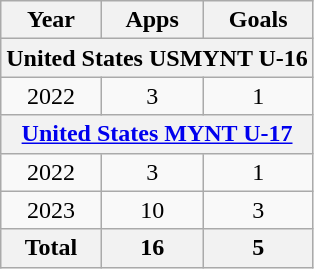<table class="wikitable" style="text-align: center">
<tr>
<th>Year</th>
<th>Apps</th>
<th>Goals</th>
</tr>
<tr>
<th colspan=3>United States USMYNT U-16</th>
</tr>
<tr>
<td>2022</td>
<td>3</td>
<td>1</td>
</tr>
<tr>
<th colspan=3><a href='#'>United States MYNT U-17</a></th>
</tr>
<tr>
<td>2022</td>
<td>3</td>
<td>1</td>
</tr>
<tr>
<td>2023</td>
<td>10</td>
<td>3</td>
</tr>
<tr>
<th>Total</th>
<th>16</th>
<th>5</th>
</tr>
</table>
